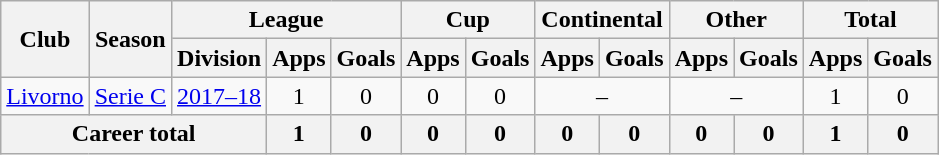<table class="wikitable" style="text-align:center">
<tr>
<th rowspan="2">Club</th>
<th rowspan="2">Season</th>
<th colspan=3>League</th>
<th colspan="2">Cup</th>
<th colspan="2">Continental</th>
<th colspan="2">Other</th>
<th colspan="2">Total</th>
</tr>
<tr>
<th>Division</th>
<th>Apps</th>
<th>Goals</th>
<th>Apps</th>
<th>Goals</th>
<th>Apps</th>
<th>Goals</th>
<th>Apps</th>
<th>Goals</th>
<th>Apps</th>
<th>Goals</th>
</tr>
<tr>
<td><a href='#'>Livorno</a></td>
<td><a href='#'>Serie C</a></td>
<td><a href='#'>2017–18</a></td>
<td>1</td>
<td>0</td>
<td>0</td>
<td>0</td>
<td colspan="2">–</td>
<td colspan="2">–</td>
<td>1</td>
<td>0</td>
</tr>
<tr>
<th colspan=3>Career total</th>
<th>1</th>
<th>0</th>
<th>0</th>
<th>0</th>
<th>0</th>
<th>0</th>
<th>0</th>
<th>0</th>
<th>1</th>
<th>0</th>
</tr>
</table>
